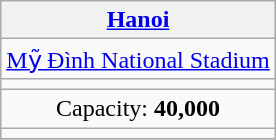<table class="wikitable" style="text-align:center;margin:1em auto;">
<tr>
<th><a href='#'>Hanoi</a></th>
</tr>
<tr>
<td><a href='#'>Mỹ Đình National Stadium</a></td>
</tr>
<tr>
<td></td>
</tr>
<tr>
<td>Capacity: <strong>40,000</strong></td>
</tr>
<tr>
<td></td>
</tr>
<tr>
</tr>
</table>
